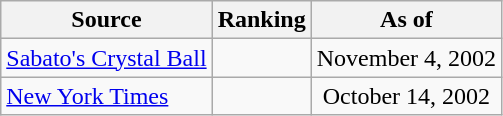<table class="wikitable" style="text-align:center">
<tr>
<th>Source</th>
<th>Ranking</th>
<th>As of</th>
</tr>
<tr>
<td align=left><a href='#'>Sabato's Crystal Ball</a></td>
<td></td>
<td>November 4, 2002</td>
</tr>
<tr>
<td align=left><a href='#'>New York Times</a></td>
<td></td>
<td>October 14, 2002</td>
</tr>
</table>
